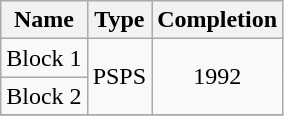<table class="wikitable" style="text-align: center">
<tr>
<th>Name</th>
<th>Type</th>
<th>Completion</th>
</tr>
<tr>
<td>Block 1</td>
<td rowspan="2">PSPS</td>
<td rowspan="2">1992</td>
</tr>
<tr>
<td>Block 2</td>
</tr>
<tr>
</tr>
</table>
